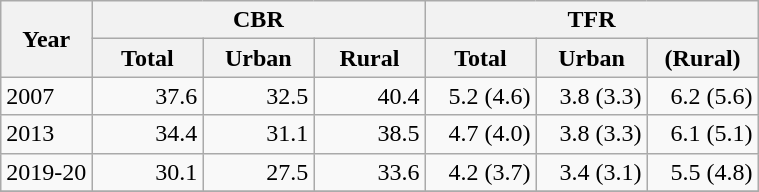<table class="wikitable">
<tr>
<th rowspan="2">Year</th>
<th colspan="3">CBR</th>
<th colspan="3">TFR</th>
</tr>
<tr>
<th style="width:50pt;">Total</th>
<th style="width:50pt;">Urban</th>
<th style="width:50pt;">Rural</th>
<th style="width:50pt;">Total</th>
<th style="width:50pt;">Urban</th>
<th style="width:50pt;">(Rural)</th>
</tr>
<tr>
<td>2007</td>
<td style="text-align:right;">37.6</td>
<td style="text-align:right;">32.5</td>
<td style="text-align:right;">40.4</td>
<td style="text-align:right;">5.2 (4.6)</td>
<td style="text-align:right;">3.8 (3.3)</td>
<td style="text-align:right;">6.2 (5.6)</td>
</tr>
<tr>
<td>2013</td>
<td style="text-align:right;">34.4</td>
<td style="text-align:right;">31.1</td>
<td style="text-align:right;">38.5</td>
<td style="text-align:right;">4.7 (4.0)</td>
<td style="text-align:right;">3.8 (3.3)</td>
<td style="text-align:right;">6.1 (5.1)</td>
</tr>
<tr>
<td>2019-20</td>
<td style="text-align:right;">30.1</td>
<td style="text-align:right;">27.5</td>
<td style="text-align:right;">33.6</td>
<td style="text-align:right;">4.2 (3.7)</td>
<td style="text-align:right;">3.4 (3.1)</td>
<td style="text-align:right;">5.5 (4.8)</td>
</tr>
<tr>
</tr>
</table>
